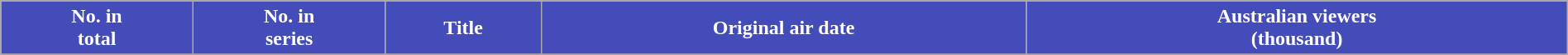<table class="wikitable plainrowheaders" style="width: 100%; margin-right: 0;">
<tr>
<th style="background:#444cb9; color:#fff;">No. in<br>total</th>
<th style="background:#444cb9; color:#fff;">No. in<br>series</th>
<th style="background:#444cb9; color:#fff;">Title</th>
<th style="background:#444cb9; color:#fff;">Original air date</th>
<th style="background:#444cb9; color:#fff;">Australian viewers<br>(thousand)</th>
</tr>
<tr>
</tr>
</table>
